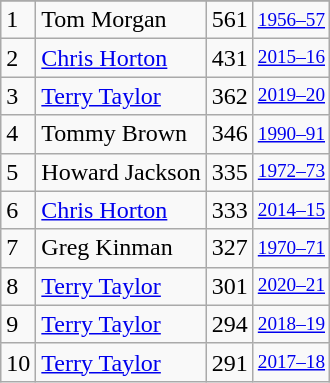<table class="wikitable">
<tr>
</tr>
<tr>
<td>1</td>
<td>Tom Morgan</td>
<td>561</td>
<td style="font-size:80%;"><a href='#'>1956–57</a></td>
</tr>
<tr>
<td>2</td>
<td><a href='#'>Chris Horton</a></td>
<td>431</td>
<td style="font-size:80%;"><a href='#'>2015–16</a></td>
</tr>
<tr>
<td>3</td>
<td><a href='#'>Terry Taylor</a></td>
<td>362</td>
<td style="font-size:80%;"><a href='#'>2019–20</a></td>
</tr>
<tr>
<td>4</td>
<td>Tommy Brown</td>
<td>346</td>
<td style="font-size:80%;"><a href='#'>1990–91</a></td>
</tr>
<tr>
<td>5</td>
<td>Howard Jackson</td>
<td>335</td>
<td style="font-size:80%;"><a href='#'>1972–73</a></td>
</tr>
<tr>
<td>6</td>
<td><a href='#'>Chris Horton</a></td>
<td>333</td>
<td style="font-size:80%;"><a href='#'>2014–15</a></td>
</tr>
<tr>
<td>7</td>
<td>Greg Kinman</td>
<td>327</td>
<td style="font-size:80%;"><a href='#'>1970–71</a></td>
</tr>
<tr>
<td>8</td>
<td><a href='#'>Terry Taylor</a></td>
<td>301</td>
<td style="font-size:80%;"><a href='#'>2020–21</a></td>
</tr>
<tr>
<td>9</td>
<td><a href='#'>Terry Taylor</a></td>
<td>294</td>
<td style="font-size:80%;"><a href='#'>2018–19</a></td>
</tr>
<tr>
<td>10</td>
<td><a href='#'>Terry Taylor</a></td>
<td>291</td>
<td style="font-size:80%;"><a href='#'>2017–18</a></td>
</tr>
</table>
